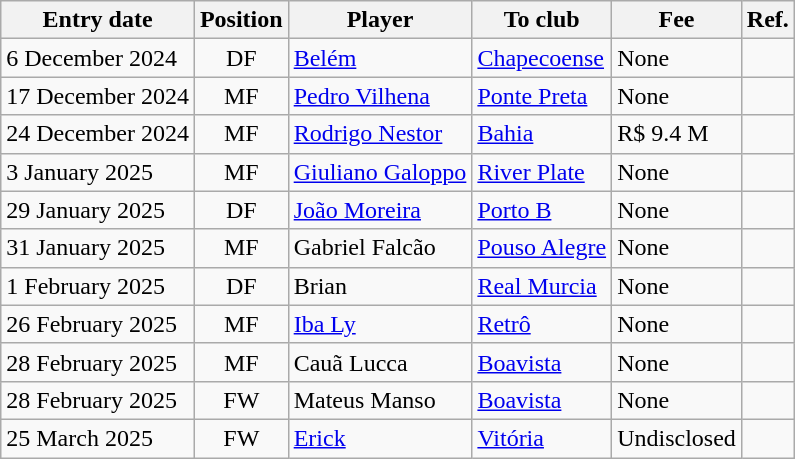<table class="wikitable sortable">
<tr>
<th><strong>Entry date</strong></th>
<th><strong>Position</strong></th>
<th><strong>Player</strong></th>
<th><strong>To club</strong></th>
<th><strong>Fee</strong></th>
<th><strong>Ref.</strong></th>
</tr>
<tr>
<td>6 December 2024</td>
<td style="text-align:center;">DF</td>
<td style="text-align:left;"> <a href='#'>Belém</a></td>
<td style="text-align:left;"> <a href='#'>Chapecoense</a></td>
<td>None</td>
<td></td>
</tr>
<tr>
<td>17 December 2024</td>
<td style="text-align:center;">MF</td>
<td style="text-align:left;"> <a href='#'>Pedro Vilhena</a></td>
<td style="text-align:left;"> <a href='#'>Ponte Preta</a></td>
<td>None</td>
<td></td>
</tr>
<tr>
<td>24 December 2024</td>
<td style="text-align:center;">MF</td>
<td style="text-align:left;"> <a href='#'>Rodrigo Nestor</a></td>
<td style="text-align:left;"> <a href='#'>Bahia</a></td>
<td>R$ 9.4 M</td>
<td></td>
</tr>
<tr>
<td>3 January 2025</td>
<td style="text-align:center;">MF</td>
<td style="text-align:left;"> <a href='#'>Giuliano Galoppo</a></td>
<td style="text-align:left;"> <a href='#'>River Plate</a></td>
<td>None</td>
<td></td>
</tr>
<tr>
<td>29 January 2025</td>
<td style="text-align:center;">DF</td>
<td style="text-align:left;"> <a href='#'>João Moreira</a></td>
<td style="text-align:left;"> <a href='#'>Porto B</a></td>
<td>None</td>
<td></td>
</tr>
<tr>
<td>31 January 2025</td>
<td style="text-align:center;">MF</td>
<td style="text-align:left;"> Gabriel Falcão </td>
<td style="text-align:left;"> <a href='#'>Pouso Alegre</a></td>
<td>None</td>
<td></td>
</tr>
<tr>
<td>1 February 2025</td>
<td style="text-align:center;">DF</td>
<td style="text-align:left;"> Brian </td>
<td style="text-align:left;"> <a href='#'>Real Murcia</a></td>
<td>None</td>
<td></td>
</tr>
<tr>
<td>26 February 2025</td>
<td style="text-align:center;">MF</td>
<td style="text-align:left;"> <a href='#'>Iba Ly</a></td>
<td style="text-align:left;"> <a href='#'>Retrô</a></td>
<td>None</td>
<td></td>
</tr>
<tr>
<td>28 February 2025</td>
<td style="text-align:center;">MF</td>
<td style="text-align:left;"> Cauã Lucca </td>
<td style="text-align:left;"> <a href='#'>Boavista</a></td>
<td>None</td>
<td></td>
</tr>
<tr>
<td>28 February 2025</td>
<td style="text-align:center;">FW</td>
<td style="text-align:left;"> Mateus Manso </td>
<td style="text-align:left;"> <a href='#'>Boavista</a></td>
<td>None</td>
<td></td>
</tr>
<tr>
<td>25 March 2025</td>
<td style="text-align:center;">FW</td>
<td style="text-align:left;"> <a href='#'>Erick</a></td>
<td style="text-align:left;"> <a href='#'>Vitória</a></td>
<td>Undisclosed</td>
<td></td>
</tr>
</table>
